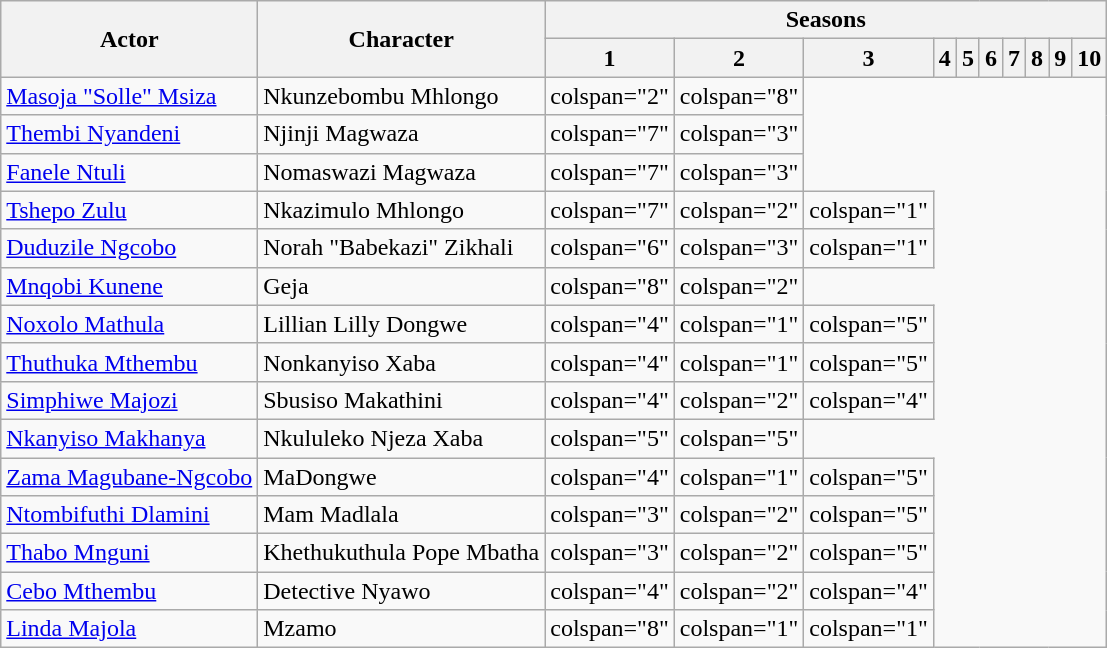<table class="wikitable">
<tr>
<th rowspan="2">Actor</th>
<th rowspan="2">Character</th>
<th colspan="10">Seasons</th>
</tr>
<tr>
<th>1</th>
<th>2</th>
<th>3</th>
<th>4</th>
<th>5</th>
<th>6</th>
<th>7</th>
<th>8</th>
<th>9</th>
<th>10</th>
</tr>
<tr>
<td><a href='#'>Masoja "Solle" Msiza</a></td>
<td>Nkunzebombu Mhlongo</td>
<td>colspan="2"</td>
<td>colspan="8"</td>
</tr>
<tr>
<td><a href='#'>Thembi Nyandeni</a></td>
<td>Njinji Magwaza</td>
<td>colspan="7"</td>
<td>colspan="3"</td>
</tr>
<tr>
<td><a href='#'>Fanele Ntuli</a></td>
<td>Nomaswazi Magwaza</td>
<td>colspan="7"</td>
<td>colspan="3" </td>
</tr>
<tr>
<td><a href='#'>Tshepo Zulu</a></td>
<td>Nkazimulo Mhlongo</td>
<td>colspan="7"</td>
<td>colspan="2"</td>
<td>colspan="1"</td>
</tr>
<tr>
<td><a href='#'>Duduzile Ngcobo</a></td>
<td>Norah "Babekazi" Zikhali</td>
<td>colspan="6"</td>
<td>colspan="3"</td>
<td>colspan="1"</td>
</tr>
<tr>
<td><a href='#'>Mnqobi Kunene</a></td>
<td>Geja</td>
<td>colspan="8"</td>
<td>colspan="2"</td>
</tr>
<tr>
<td><a href='#'>Noxolo Mathula</a></td>
<td>Lillian Lilly Dongwe</td>
<td>colspan="4"</td>
<td>colspan="1"</td>
<td>colspan="5"</td>
</tr>
<tr>
<td><a href='#'>Thuthuka Mthembu</a></td>
<td>Nonkanyiso Xaba</td>
<td>colspan="4"</td>
<td>colspan="1"</td>
<td>colspan="5"</td>
</tr>
<tr>
<td><a href='#'>Simphiwe Majozi</a></td>
<td>Sbusiso Makathini</td>
<td>colspan="4"</td>
<td>colspan="2"</td>
<td>colspan="4"</td>
</tr>
<tr>
<td><a href='#'>Nkanyiso Makhanya</a></td>
<td>Nkululeko Njeza Xaba</td>
<td>colspan="5"</td>
<td>colspan="5"</td>
</tr>
<tr>
<td><a href='#'>Zama Magubane-Ngcobo</a></td>
<td>MaDongwe</td>
<td>colspan="4"</td>
<td>colspan="1"</td>
<td>colspan="5"</td>
</tr>
<tr>
<td><a href='#'>Ntombifuthi Dlamini</a></td>
<td>Mam Madlala</td>
<td>colspan="3"</td>
<td>colspan="2"</td>
<td>colspan="5"</td>
</tr>
<tr>
<td><a href='#'>Thabo Mnguni</a></td>
<td>Khethukuthula Pope Mbatha</td>
<td>colspan="3"</td>
<td>colspan="2" </td>
<td>colspan="5"</td>
</tr>
<tr>
<td><a href='#'>Cebo Mthembu</a></td>
<td>Detective Nyawo</td>
<td>colspan="4" </td>
<td>colspan="2"</td>
<td>colspan="4"</td>
</tr>
<tr>
<td><a href='#'>Linda Majola</a></td>
<td>Mzamo</td>
<td>colspan="8"</td>
<td>colspan="1"</td>
<td>colspan="1"</td>
</tr>
</table>
